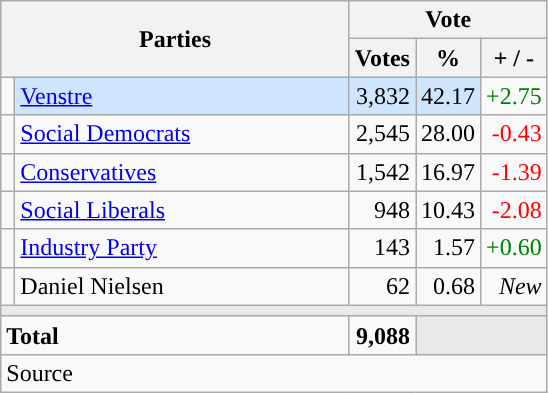<table class="wikitable" style="text-align:right;">
<tr>
<th style="text-align:centre;" rowspan="2" colspan="2" width="225">Parties</th>
<th colspan="3">Vote</th>
</tr>
<tr>
<th width="15">Votes</th>
<th width="15">%</th>
<th width="15">+ / -</th>
</tr>
<tr>
<td width="2" style="color:inherit;background:"></td>
<td bgcolor=#cfe5fe  align="left"><a href='#'>Venstre</a></td>
<td bgcolor=#cfe5fe>3,832</td>
<td bgcolor=#cfe5fe>42.17</td>
<td style=color:green;>+2.75</td>
</tr>
<tr>
<td width="2" style="color:inherit;background:"></td>
<td align="left"><a href='#'>Social Democrats</a></td>
<td>2,545</td>
<td>28.00</td>
<td style=color:red;>-0.43</td>
</tr>
<tr>
<td width="2" style="color:inherit;background:"></td>
<td align="left"><a href='#'>Conservatives</a></td>
<td>1,542</td>
<td>16.97</td>
<td style=color:red;>-1.39</td>
</tr>
<tr>
<td width="2" style="color:inherit;background:"></td>
<td align="left"><a href='#'>Social Liberals</a></td>
<td>948</td>
<td>10.43</td>
<td style=color:red;>-2.08</td>
</tr>
<tr>
<td width="2" style="color:inherit;background:"></td>
<td align="left"><a href='#'>Industry Party</a></td>
<td>143</td>
<td>1.57</td>
<td style=color:green;>+0.60</td>
</tr>
<tr>
<td width="2" style="color:inherit;background:"></td>
<td align="left">Daniel Nielsen</td>
<td>62</td>
<td>0.68</td>
<td><em>New</em></td>
</tr>
<tr>
<td colspan="7" bgcolor="#E9E9E9"></td>
</tr>
<tr>
<td align="left" colspan="2"><strong>Total</strong></td>
<td><strong>9,088</strong></td>
<td bgcolor="#E9E9E9" colspan="2"></td>
</tr>
<tr>
<td align="left" colspan="6">Source</td>
</tr>
</table>
